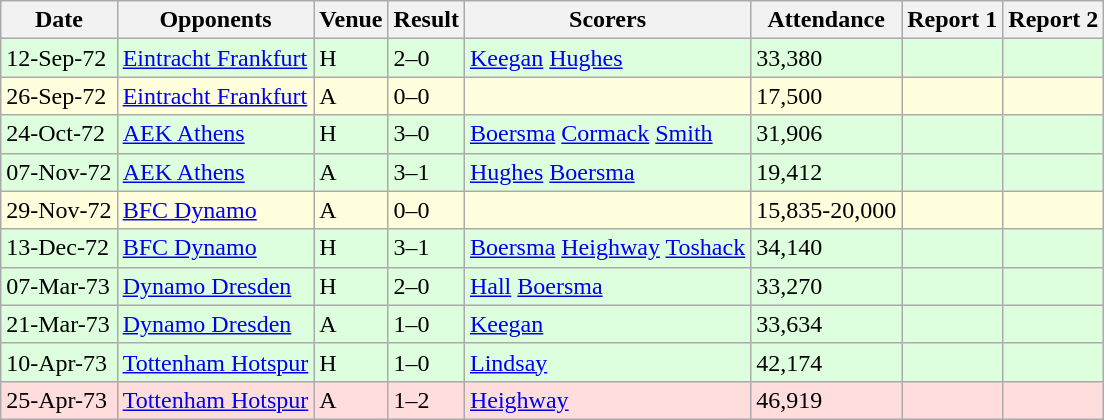<table class=wikitable>
<tr>
<th>Date</th>
<th>Opponents</th>
<th>Venue</th>
<th>Result</th>
<th>Scorers</th>
<th>Attendance</th>
<th>Report 1</th>
<th>Report 2</th>
</tr>
<tr bgcolor="#ddffdd">
<td>12-Sep-72</td>
<td><a href='#'>Eintracht Frankfurt</a></td>
<td>H</td>
<td>2–0</td>
<td><a href='#'>Keegan</a>  <a href='#'>Hughes</a> </td>
<td>33,380</td>
<td></td>
<td></td>
</tr>
<tr bgcolor="#ffffdd">
<td>26-Sep-72</td>
<td><a href='#'>Eintracht Frankfurt</a></td>
<td>A</td>
<td>0–0</td>
<td></td>
<td>17,500</td>
<td></td>
<td></td>
</tr>
<tr bgcolor="#ddffdd">
<td>24-Oct-72</td>
<td><a href='#'>AEK Athens</a></td>
<td>H</td>
<td>3–0</td>
<td><a href='#'>Boersma</a>  <a href='#'>Cormack</a>  <a href='#'>Smith</a> </td>
<td>31,906</td>
<td></td>
<td></td>
</tr>
<tr bgcolor="#ddffdd">
<td>07-Nov-72</td>
<td><a href='#'>AEK Athens</a></td>
<td>A</td>
<td>3–1</td>
<td><a href='#'>Hughes</a>  <a href='#'>Boersma</a> </td>
<td>19,412</td>
<td></td>
<td></td>
</tr>
<tr bgcolor="#ffffdd">
<td>29-Nov-72</td>
<td><a href='#'>BFC Dynamo</a></td>
<td>A</td>
<td>0–0</td>
<td></td>
<td>15,835-20,000</td>
<td></td>
<td></td>
</tr>
<tr bgcolor="#ddffdd">
<td>13-Dec-72</td>
<td><a href='#'>BFC Dynamo</a></td>
<td>H</td>
<td>3–1</td>
<td><a href='#'>Boersma</a>  <a href='#'>Heighway</a>  <a href='#'>Toshack</a> </td>
<td>34,140</td>
<td></td>
<td></td>
</tr>
<tr bgcolor="#ddffdd">
<td>07-Mar-73</td>
<td><a href='#'>Dynamo Dresden</a></td>
<td>H</td>
<td>2–0</td>
<td><a href='#'>Hall</a>  <a href='#'>Boersma</a> </td>
<td>33,270</td>
<td></td>
<td></td>
</tr>
<tr bgcolor="#ddffdd">
<td>21-Mar-73</td>
<td><a href='#'>Dynamo Dresden</a></td>
<td>A</td>
<td>1–0</td>
<td><a href='#'>Keegan</a> </td>
<td>33,634</td>
<td></td>
<td></td>
</tr>
<tr bgcolor="#ddffdd">
<td>10-Apr-73</td>
<td><a href='#'>Tottenham Hotspur</a></td>
<td>H</td>
<td>1–0</td>
<td><a href='#'>Lindsay</a> </td>
<td>42,174</td>
<td></td>
<td></td>
</tr>
<tr bgcolor="#ffdddd">
<td>25-Apr-73</td>
<td><a href='#'>Tottenham Hotspur</a></td>
<td>A</td>
<td>1–2</td>
<td><a href='#'>Heighway</a> </td>
<td>46,919</td>
<td></td>
<td></td>
</tr>
</table>
